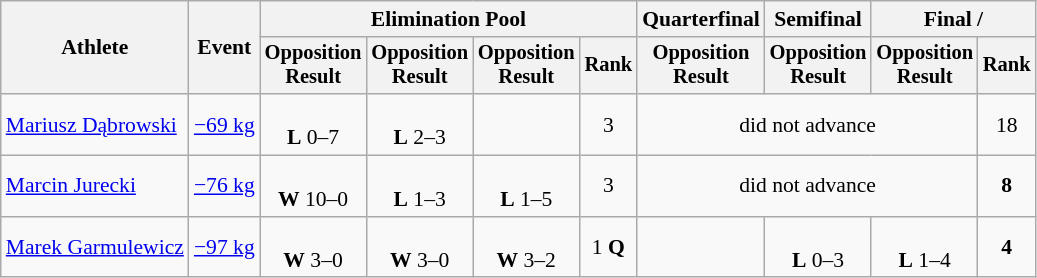<table class="wikitable" style="font-size:90%">
<tr>
<th rowspan="2">Athlete</th>
<th rowspan="2">Event</th>
<th colspan=4>Elimination Pool</th>
<th>Quarterfinal</th>
<th>Semifinal</th>
<th colspan=2>Final / </th>
</tr>
<tr style="font-size: 95%">
<th>Opposition<br>Result</th>
<th>Opposition<br>Result</th>
<th>Opposition<br>Result</th>
<th>Rank</th>
<th>Opposition<br>Result</th>
<th>Opposition<br>Result</th>
<th>Opposition<br>Result</th>
<th>Rank</th>
</tr>
<tr align=center>
<td align=left><a href='#'>Mariusz Dąbrowski</a></td>
<td align=left><a href='#'>−69 kg</a></td>
<td><br><strong>L</strong> 0–7</td>
<td><br><strong>L</strong> 2–3</td>
<td></td>
<td>3</td>
<td colspan=3>did not advance</td>
<td>18</td>
</tr>
<tr align=center>
<td align=left><a href='#'>Marcin Jurecki</a></td>
<td align=left><a href='#'>−76 kg</a></td>
<td><br><strong>W</strong> 10–0</td>
<td><br><strong>L</strong> 1–3</td>
<td><br><strong>L</strong> 1–5</td>
<td>3</td>
<td colspan=3>did not advance</td>
<td><strong>8</strong></td>
</tr>
<tr align=center>
<td align=left><a href='#'>Marek Garmulewicz</a></td>
<td align=left><a href='#'>−97 kg</a></td>
<td><br><strong>W</strong> 3–0</td>
<td><br><strong>W</strong> 3–0</td>
<td><br><strong>W</strong> 3–2</td>
<td>1 <strong>Q</strong></td>
<td></td>
<td><br><strong>L</strong> 0–3</td>
<td><br><strong>L</strong> 1–4</td>
<td><strong>4</strong></td>
</tr>
</table>
